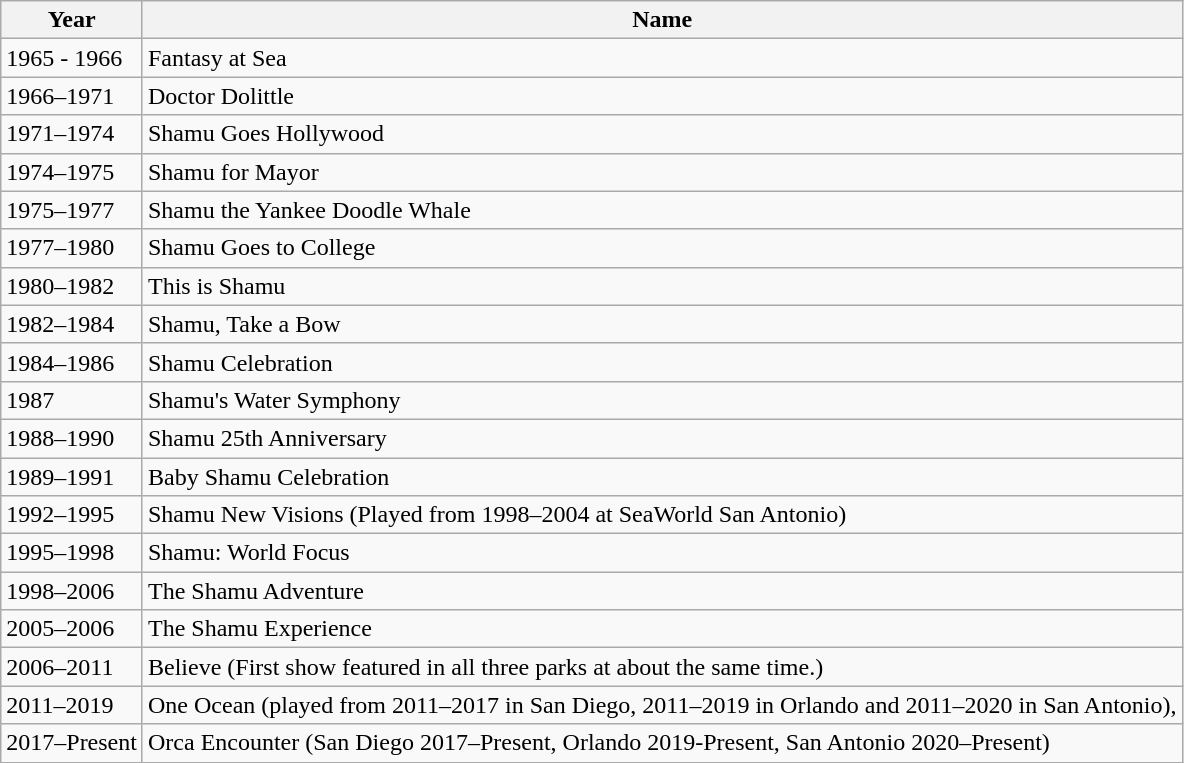<table class="wikitable">
<tr>
<th>Year</th>
<th>Name</th>
</tr>
<tr>
<td>1965 - 1966</td>
<td>Fantasy at Sea</td>
</tr>
<tr>
<td>1966–1971</td>
<td>Doctor Dolittle</td>
</tr>
<tr>
<td>1971–1974</td>
<td>Shamu Goes Hollywood</td>
</tr>
<tr>
<td>1974–1975</td>
<td>Shamu for Mayor</td>
</tr>
<tr>
<td>1975–1977</td>
<td>Shamu the Yankee Doodle Whale</td>
</tr>
<tr>
<td>1977–1980</td>
<td>Shamu Goes to College</td>
</tr>
<tr>
<td>1980–1982</td>
<td>This is Shamu</td>
</tr>
<tr>
<td>1982–1984</td>
<td>Shamu, Take a Bow</td>
</tr>
<tr>
<td>1984–1986</td>
<td>Shamu Celebration</td>
</tr>
<tr>
<td>1987</td>
<td>Shamu's Water Symphony</td>
</tr>
<tr>
<td>1988–1990</td>
<td>Shamu 25th Anniversary</td>
</tr>
<tr>
<td>1989–1991</td>
<td>Baby Shamu Celebration</td>
</tr>
<tr>
<td>1992–1995</td>
<td>Shamu New Visions (Played from 1998–2004 at SeaWorld San Antonio)</td>
</tr>
<tr>
<td>1995–1998</td>
<td>Shamu: World Focus</td>
</tr>
<tr>
<td>1998–2006</td>
<td>The Shamu Adventure</td>
</tr>
<tr>
<td>2005–2006</td>
<td>The Shamu Experience</td>
</tr>
<tr>
<td>2006–2011</td>
<td>Believe (First show featured in all three parks at about the same time.)</td>
</tr>
<tr>
<td>2011–2019</td>
<td>One Ocean (played from 2011–2017 in San Diego, 2011–2019 in Orlando and 2011–2020 in San Antonio),</td>
</tr>
<tr>
<td>2017–Present</td>
<td>Orca Encounter (San Diego 2017–Present, Orlando 2019-Present, San Antonio 2020–Present)</td>
</tr>
</table>
